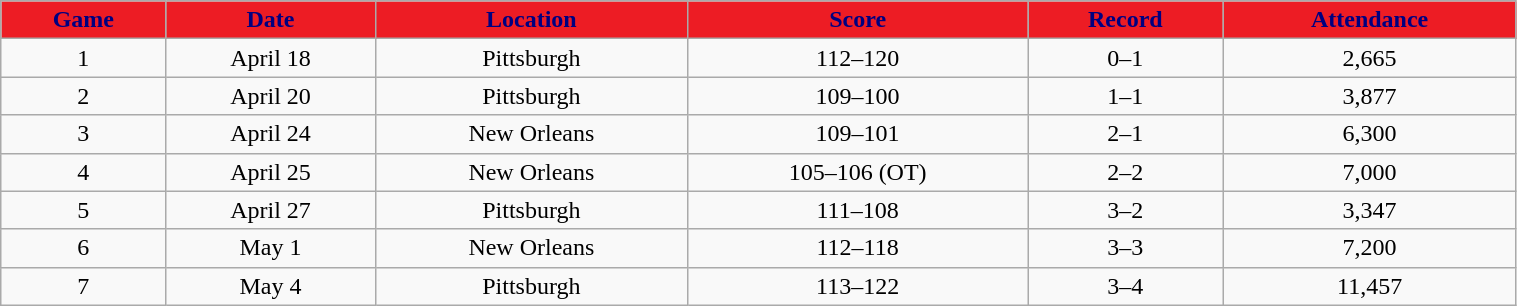<table class="wikitable" style="width:80%;">
<tr style="text-align:center; background:#ED1C24; color:#000080;">
<td><strong>Game</strong></td>
<td><strong>Date</strong></td>
<td><strong>Location</strong></td>
<td><strong>Score</strong></td>
<td><strong>Record</strong></td>
<td><strong>Attendance</strong></td>
</tr>
<tr style="text-align:center;" bgcolor="">
<td>1</td>
<td>April 18</td>
<td>Pittsburgh</td>
<td>112–120</td>
<td>0–1</td>
<td>2,665</td>
</tr>
<tr style="text-align:center;" bgcolor="">
<td>2</td>
<td>April 20</td>
<td>Pittsburgh</td>
<td>109–100</td>
<td>1–1</td>
<td>3,877</td>
</tr>
<tr style="text-align:center;" bgcolor="">
<td>3</td>
<td>April 24</td>
<td>New Orleans</td>
<td>109–101</td>
<td>2–1</td>
<td>6,300</td>
</tr>
<tr style="text-align:center;" bgcolor="">
<td>4</td>
<td>April 25</td>
<td>New Orleans</td>
<td>105–106 (OT)</td>
<td>2–2</td>
<td>7,000</td>
</tr>
<tr style="text-align:center;" bgcolor="">
<td>5</td>
<td>April 27</td>
<td>Pittsburgh</td>
<td>111–108</td>
<td>3–2</td>
<td>3,347</td>
</tr>
<tr style="text-align:center;" bgcolor="">
<td>6</td>
<td>May 1</td>
<td>New Orleans</td>
<td>112–118</td>
<td>3–3</td>
<td>7,200</td>
</tr>
<tr style="text-align:center;" bgcolor="">
<td>7</td>
<td>May 4</td>
<td>Pittsburgh</td>
<td>113–122</td>
<td>3–4</td>
<td>11,457</td>
</tr>
</table>
